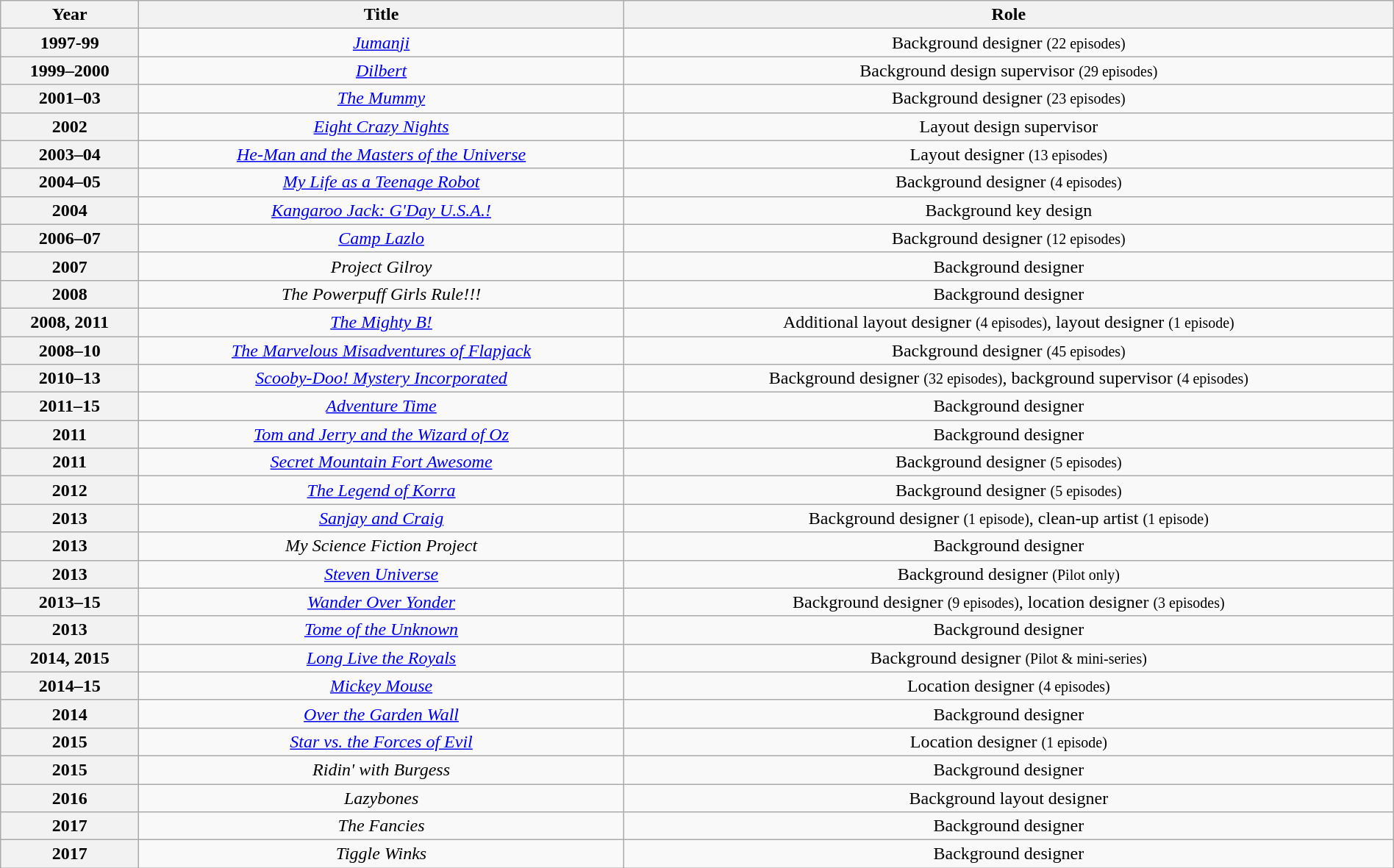<table class="wikitable plainrowheaders" style="text-align:center;width:100%;">
<tr>
<th scope="col">Year</th>
<th scope="col">Title</th>
<th scope="col">Role</th>
</tr>
<tr>
<th scope="row" style="text-align:center;">1997-99</th>
<td><em><a href='#'>Jumanji</a></em></td>
<td>Background designer <small>(22 episodes)</small></td>
</tr>
<tr>
<th scope="row" style="text-align:center;">1999–2000</th>
<td><em><a href='#'>Dilbert</a></em></td>
<td>Background design supervisor <small>(29 episodes)</small></td>
</tr>
<tr>
<th scope="row" style="text-align:center;">2001–03</th>
<td><em><a href='#'>The Mummy</a></em></td>
<td>Background designer <small>(23 episodes)</small></td>
</tr>
<tr>
<th scope="row" style="text-align:center;">2002</th>
<td><em><a href='#'>Eight Crazy Nights</a></em></td>
<td>Layout design supervisor</td>
</tr>
<tr>
<th scope="row" style="text-align:center;">2003–04</th>
<td><em><a href='#'>He-Man and the Masters of the Universe</a></em></td>
<td>Layout designer <small>(13 episodes)</small></td>
</tr>
<tr>
<th scope="row" style="text-align:center;">2004–05</th>
<td><em><a href='#'>My Life as a Teenage Robot</a></em></td>
<td>Background designer <small>(4 episodes)</small></td>
</tr>
<tr>
<th scope="row" style="text-align:center;">2004</th>
<td><em><a href='#'>Kangaroo Jack: G'Day U.S.A.!</a></em></td>
<td>Background key design</td>
</tr>
<tr>
<th scope="row" style="text-align:center;">2006–07</th>
<td><em><a href='#'>Camp Lazlo</a></em></td>
<td>Background designer <small>(12 episodes)</small></td>
</tr>
<tr>
<th scope="row" style="text-align:center;">2007</th>
<td><em>Project Gilroy</em></td>
<td>Background designer</td>
</tr>
<tr>
<th scope="row" style="text-align:center;">2008</th>
<td><em>The Powerpuff Girls Rule!!!</em></td>
<td>Background designer</td>
</tr>
<tr>
<th scope="row" style="text-align:center;">2008, 2011</th>
<td><em><a href='#'>The Mighty B!</a></em></td>
<td>Additional layout designer <small>(4 episodes)</small>, layout designer <small>(1 episode)</small></td>
</tr>
<tr>
<th scope="row" style="text-align:center;">2008–10</th>
<td><em><a href='#'>The Marvelous Misadventures of Flapjack</a></em></td>
<td>Background designer <small>(45 episodes)</small></td>
</tr>
<tr>
<th scope="row" style="text-align:center;">2010–13</th>
<td><em><a href='#'>Scooby-Doo! Mystery Incorporated</a></em></td>
<td>Background designer <small>(32 episodes)</small>, background supervisor <small>(4 episodes)</small></td>
</tr>
<tr>
<th scope="row" style="text-align:center;">2011–15</th>
<td><em><a href='#'>Adventure Time</a></em></td>
<td>Background designer</td>
</tr>
<tr>
<th scope="row" style="text-align:center;">2011</th>
<td><em><a href='#'>Tom and Jerry and the Wizard of Oz</a></em></td>
<td>Background designer</td>
</tr>
<tr>
<th scope="row" style="text-align:center;">2011</th>
<td><em><a href='#'>Secret Mountain Fort Awesome</a></em></td>
<td>Background designer <small>(5 episodes)</small></td>
</tr>
<tr>
<th scope="row" style="text-align:center;">2012</th>
<td><em><a href='#'>The Legend of Korra</a></em></td>
<td>Background designer <small>(5 episodes)</small></td>
</tr>
<tr>
<th scope="row" style="text-align:center;">2013</th>
<td><em><a href='#'>Sanjay and Craig</a></em></td>
<td>Background designer <small>(1 episode)</small>, clean-up artist <small>(1 episode)</small></td>
</tr>
<tr>
<th scope="row" style="text-align:center;">2013</th>
<td><em>My Science Fiction Project</em></td>
<td>Background designer</td>
</tr>
<tr>
<th scope="row" style="text-align:center;">2013</th>
<td><em><a href='#'>Steven Universe</a></em></td>
<td>Background designer <small>(Pilot only)</small></td>
</tr>
<tr>
<th scope="row" style="text-align:center;">2013–15</th>
<td><em><a href='#'>Wander Over Yonder</a></em></td>
<td>Background designer <small>(9 episodes)</small>, location designer <small>(3 episodes)</small></td>
</tr>
<tr>
<th scope="row" style="text-align:center;">2013</th>
<td><em><a href='#'>Tome of the Unknown</a></em></td>
<td>Background designer</td>
</tr>
<tr>
<th scope="row" style="text-align:center;">2014, 2015</th>
<td><em><a href='#'>Long Live the Royals</a></em></td>
<td>Background designer <small>(Pilot & mini-series)</small></td>
</tr>
<tr>
<th scope="row" style="text-align:center;">2014–15</th>
<td><em><a href='#'>Mickey Mouse</a></em></td>
<td>Location designer <small>(4 episodes)</small></td>
</tr>
<tr>
<th scope="row" style="text-align:center;">2014</th>
<td><em><a href='#'>Over the Garden Wall</a></em></td>
<td>Background designer</td>
</tr>
<tr>
<th scope="row" style="text-align:center;">2015</th>
<td><em><a href='#'>Star vs. the Forces of Evil</a></em></td>
<td>Location designer <small>(1 episode)</small></td>
</tr>
<tr>
<th scope="row" style="text-align:center;">2015</th>
<td><em>Ridin' with Burgess</em></td>
<td>Background designer</td>
</tr>
<tr>
<th scope="row" style="text-align:center;">2016</th>
<td><em>Lazybones</em></td>
<td>Background layout designer</td>
</tr>
<tr>
<th scope="row" style="text-align:center;">2017</th>
<td><em>The Fancies</em></td>
<td>Background designer</td>
</tr>
<tr>
<th scope="row" style="text-align:center;">2017</th>
<td><em>Tiggle Winks</em></td>
<td>Background designer</td>
</tr>
</table>
